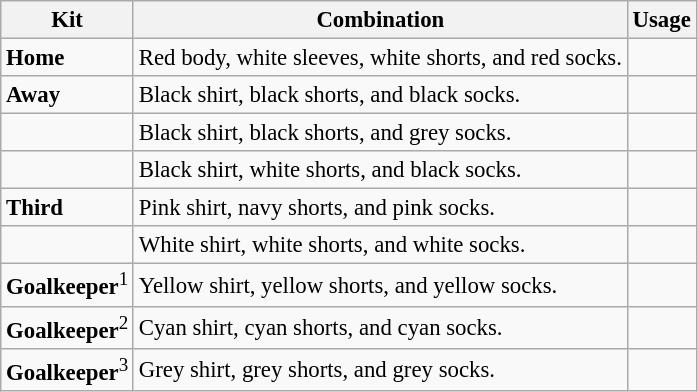<table class="wikitable" style="font-size:95%;">
<tr>
<th>Kit</th>
<th>Combination</th>
<th>Usage</th>
</tr>
<tr>
<td><strong>Home</strong></td>
<td>Red body, white sleeves, white shorts, and red socks.</td>
<td></td>
</tr>
<tr>
<td><strong>Away</strong></td>
<td>Black shirt, black shorts, and black socks.</td>
<td></td>
</tr>
<tr>
<td></td>
<td>Black shirt, black shorts, and grey socks.</td>
<td></td>
</tr>
<tr>
<td></td>
<td>Black shirt, white shorts, and black socks.</td>
<td></td>
</tr>
<tr>
<td><strong>Third</strong></td>
<td>Pink shirt, navy shorts, and pink socks.</td>
<td></td>
</tr>
<tr>
<td></td>
<td>White shirt, white shorts, and white socks.</td>
<td></td>
</tr>
<tr>
<td><strong>Goalkeeper</strong><sup>1</sup></td>
<td>Yellow shirt, yellow shorts, and yellow socks.</td>
<td></td>
</tr>
<tr>
<td><strong>Goalkeeper</strong><sup>2</sup></td>
<td>Cyan shirt, cyan shorts, and cyan socks.</td>
<td></td>
</tr>
<tr>
<td><strong>Goalkeeper</strong><sup>3</sup></td>
<td>Grey shirt, grey shorts, and grey socks.</td>
<td></td>
</tr>
</table>
